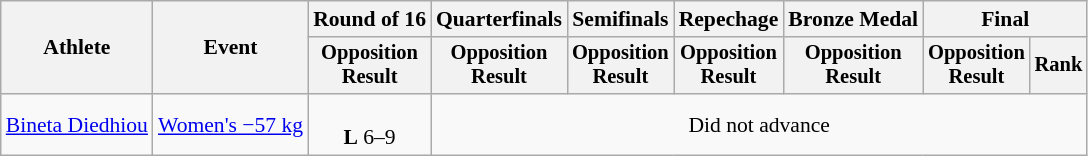<table class="wikitable" style="font-size:90%">
<tr>
<th rowspan="2">Athlete</th>
<th rowspan="2">Event</th>
<th>Round of 16</th>
<th>Quarterfinals</th>
<th>Semifinals</th>
<th>Repechage</th>
<th>Bronze Medal</th>
<th colspan=2>Final</th>
</tr>
<tr style="font-size:95%">
<th>Opposition<br>Result</th>
<th>Opposition<br>Result</th>
<th>Opposition<br>Result</th>
<th>Opposition<br>Result</th>
<th>Opposition<br>Result</th>
<th>Opposition<br>Result</th>
<th>Rank</th>
</tr>
<tr align=center>
<td align=left><a href='#'>Bineta Diedhiou</a></td>
<td align=left><a href='#'>Women's −57 kg</a></td>
<td><br><strong>L</strong> 6–9</td>
<td colspan=6>Did not advance</td>
</tr>
</table>
